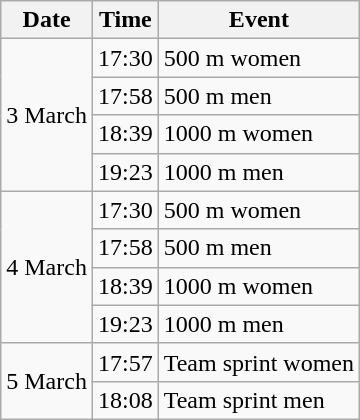<table class="wikitable" border="1">
<tr>
<th>Date</th>
<th>Time</th>
<th>Event</th>
</tr>
<tr>
<td rowspan=4>3 March</td>
<td>17:30</td>
<td>500 m women</td>
</tr>
<tr>
<td>17:58</td>
<td>500 m men</td>
</tr>
<tr>
<td>18:39</td>
<td>1000 m women</td>
</tr>
<tr>
<td>19:23</td>
<td>1000 m men</td>
</tr>
<tr>
<td rowspan=4>4 March</td>
<td>17:30</td>
<td>500 m women</td>
</tr>
<tr>
<td>17:58</td>
<td>500 m men</td>
</tr>
<tr>
<td>18:39</td>
<td>1000 m women</td>
</tr>
<tr>
<td>19:23</td>
<td>1000 m men</td>
</tr>
<tr>
<td rowspan=2>5 March</td>
<td>17:57</td>
<td>Team sprint women</td>
</tr>
<tr>
<td>18:08</td>
<td>Team sprint men</td>
</tr>
</table>
